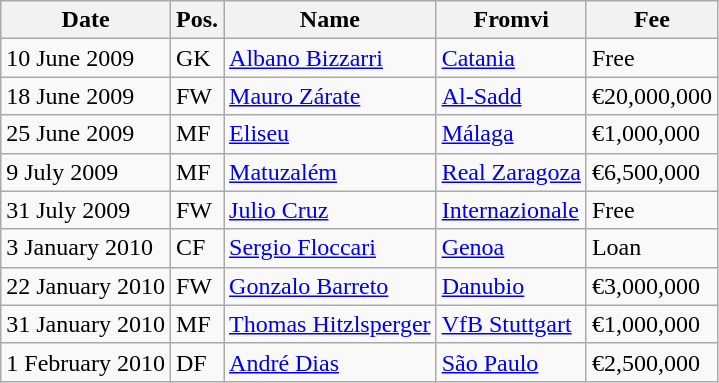<table class="wikitable">
<tr>
<th>Date</th>
<th>Pos.</th>
<th>Name</th>
<th>Fromvi</th>
<th>Fee</th>
</tr>
<tr>
<td>10 June 2009</td>
<td>GK</td>
<td> <a href='#'>Albano Bizzarri</a></td>
<td> <a href='#'>Catania</a></td>
<td>Free</td>
</tr>
<tr>
<td>18 June 2009</td>
<td>FW</td>
<td> <a href='#'>Mauro Zárate</a></td>
<td> <a href='#'>Al-Sadd</a></td>
<td>€20,000,000</td>
</tr>
<tr>
<td>25 June 2009</td>
<td>MF</td>
<td> <a href='#'>Eliseu</a></td>
<td> <a href='#'>Málaga</a></td>
<td>€1,000,000</td>
</tr>
<tr>
<td>9 July 2009</td>
<td>MF</td>
<td> <a href='#'>Matuzalém</a></td>
<td> <a href='#'>Real Zaragoza</a></td>
<td>€6,500,000</td>
</tr>
<tr>
<td>31 July 2009</td>
<td>FW</td>
<td> <a href='#'>Julio Cruz</a></td>
<td> <a href='#'>Internazionale</a></td>
<td>Free</td>
</tr>
<tr>
<td>3 January 2010</td>
<td>CF</td>
<td> <a href='#'>Sergio Floccari</a></td>
<td> <a href='#'>Genoa</a></td>
<td>Loan</td>
</tr>
<tr>
<td>22 January 2010</td>
<td>FW</td>
<td> <a href='#'>Gonzalo Barreto</a></td>
<td> <a href='#'>Danubio</a></td>
<td>€3,000,000</td>
</tr>
<tr>
<td>31 January 2010</td>
<td>MF</td>
<td> <a href='#'>Thomas Hitzlsperger</a></td>
<td> <a href='#'>VfB Stuttgart</a></td>
<td>€1,000,000</td>
</tr>
<tr>
<td>1 February 2010</td>
<td>DF</td>
<td> <a href='#'>André Dias</a></td>
<td> <a href='#'>São Paulo</a></td>
<td>€2,500,000</td>
</tr>
</table>
